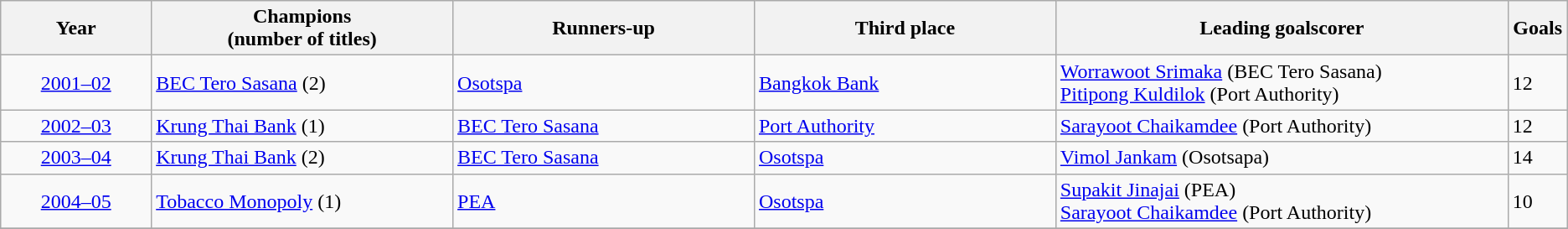<table class="wikitable">
<tr>
<th width=9%>Year</th>
<th width=18%>Champions<br>(number of titles)</th>
<th width=18%>Runners-up</th>
<th width=18%>Third place</th>
<th width=27%>Leading goalscorer</th>
<th width=1%>Goals</th>
</tr>
<tr>
<td align=center><a href='#'>2001–02</a></td>
<td><a href='#'>BEC Tero Sasana</a> (2)</td>
<td><a href='#'>Osotspa</a></td>
<td><a href='#'>Bangkok Bank</a></td>
<td><a href='#'>Worrawoot Srimaka</a> (BEC Tero Sasana)<br><a href='#'>Pitipong Kuldilok</a> (Port Authority)</td>
<td>12</td>
</tr>
<tr>
<td align=center><a href='#'>2002–03</a></td>
<td><a href='#'>Krung Thai Bank</a> (1)</td>
<td><a href='#'>BEC Tero Sasana</a></td>
<td><a href='#'>Port Authority</a></td>
<td><a href='#'>Sarayoot Chaikamdee</a> (Port Authority)</td>
<td>12</td>
</tr>
<tr>
<td align=center><a href='#'>2003–04</a></td>
<td><a href='#'>Krung Thai Bank</a> (2)</td>
<td><a href='#'>BEC Tero Sasana</a></td>
<td><a href='#'>Osotspa</a></td>
<td><a href='#'>Vimol Jankam</a> (Osotsapa)</td>
<td>14</td>
</tr>
<tr>
<td align=center><a href='#'>2004–05</a></td>
<td><a href='#'>Tobacco Monopoly</a> (1)</td>
<td><a href='#'>PEA</a></td>
<td><a href='#'>Osotspa</a></td>
<td><a href='#'>Supakit Jinajai</a> (PEA)<br><a href='#'>Sarayoot Chaikamdee</a> (Port Authority)</td>
<td>10</td>
</tr>
<tr>
</tr>
</table>
